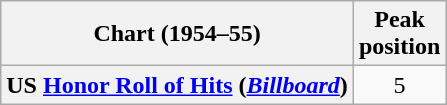<table class="wikitable plainrowheaders" style="text-align:center;">
<tr>
<th scope="col">Chart (1954–55)</th>
<th scope="col">Peak<br>position</th>
</tr>
<tr>
<th scope="row">US <a href='#'>Honor Roll of Hits</a> (<em><a href='#'>Billboard</a></em>)</th>
<td align="center">5</td>
</tr>
</table>
